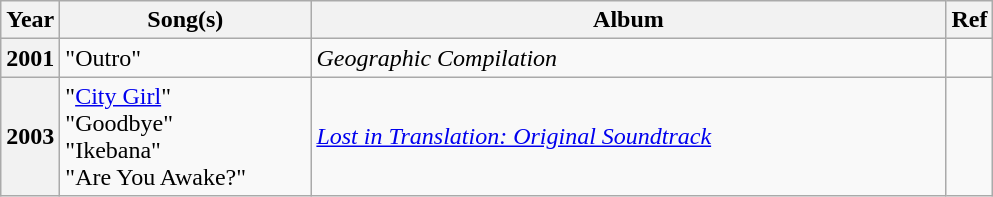<table class="wikitable plainrowheaders" style="text-align:left">
<tr>
<th scope="col" style="width:2em">Year</th>
<th scope="col" style="width:10em">Song(s)</th>
<th scope="col" style="width:26em">Album</th>
<th scope="col">Ref</th>
</tr>
<tr>
<th scope="row">2001</th>
<td>"Outro"</td>
<td><em>Geographic Compilation</em></td>
<td style="text-align:center"></td>
</tr>
<tr>
<th scope="row">2003</th>
<td>"<a href='#'>City Girl</a>"<br>"Goodbye"<br>"Ikebana"<br>"Are You Awake?"</td>
<td><em><a href='#'>Lost in Translation: Original Soundtrack</a></em></td>
<td style="text-align:center"></td>
</tr>
</table>
